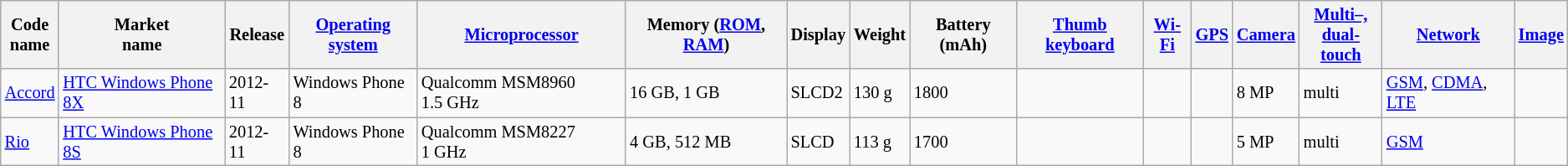<table class="wikitable sortable" style="font-size: 85%;">
<tr>
<th>Code<br>name</th>
<th>Market<br>name</th>
<th>Release</th>
<th><a href='#'>Operating system</a></th>
<th><a href='#'>Microprocessor</a></th>
<th>Memory (<a href='#'>ROM</a>, <a href='#'>RAM</a>)</th>
<th>Display</th>
<th>Weight</th>
<th>Battery (mAh)</th>
<th><a href='#'>Thumb keyboard</a></th>
<th><a href='#'>Wi-Fi</a></th>
<th><a href='#'>GPS</a></th>
<th><a href='#'>Camera</a></th>
<th><a href='#'>Multi–,<br>dual-touch</a></th>
<th><a href='#'>Network</a></th>
<th><a href='#'>Image</a></th>
</tr>
<tr>
<td><a href='#'>Accord</a></td>
<td><a href='#'>HTC Windows Phone 8X</a></td>
<td>2012-11</td>
<td>Windows Phone 8</td>
<td>Qualcomm MSM8960 1.5 GHz</td>
<td>16 GB, 1 GB</td>
<td> SLCD2</td>
<td>130 g</td>
<td>1800</td>
<td></td>
<td></td>
<td></td>
<td>8 MP</td>
<td>multi</td>
<td><a href='#'>GSM</a>, <a href='#'>CDMA</a>, <a href='#'>LTE</a></td>
<td></td>
</tr>
<tr>
<td><a href='#'>Rio</a></td>
<td><a href='#'>HTC Windows Phone 8S</a></td>
<td>2012-11</td>
<td>Windows Phone 8</td>
<td>Qualcomm MSM8227 1 GHz</td>
<td>4 GB, 512 MB</td>
<td> SLCD</td>
<td>113 g</td>
<td>1700</td>
<td></td>
<td></td>
<td></td>
<td>5 MP</td>
<td>multi</td>
<td><a href='#'>GSM</a></td>
<td></td>
</tr>
</table>
